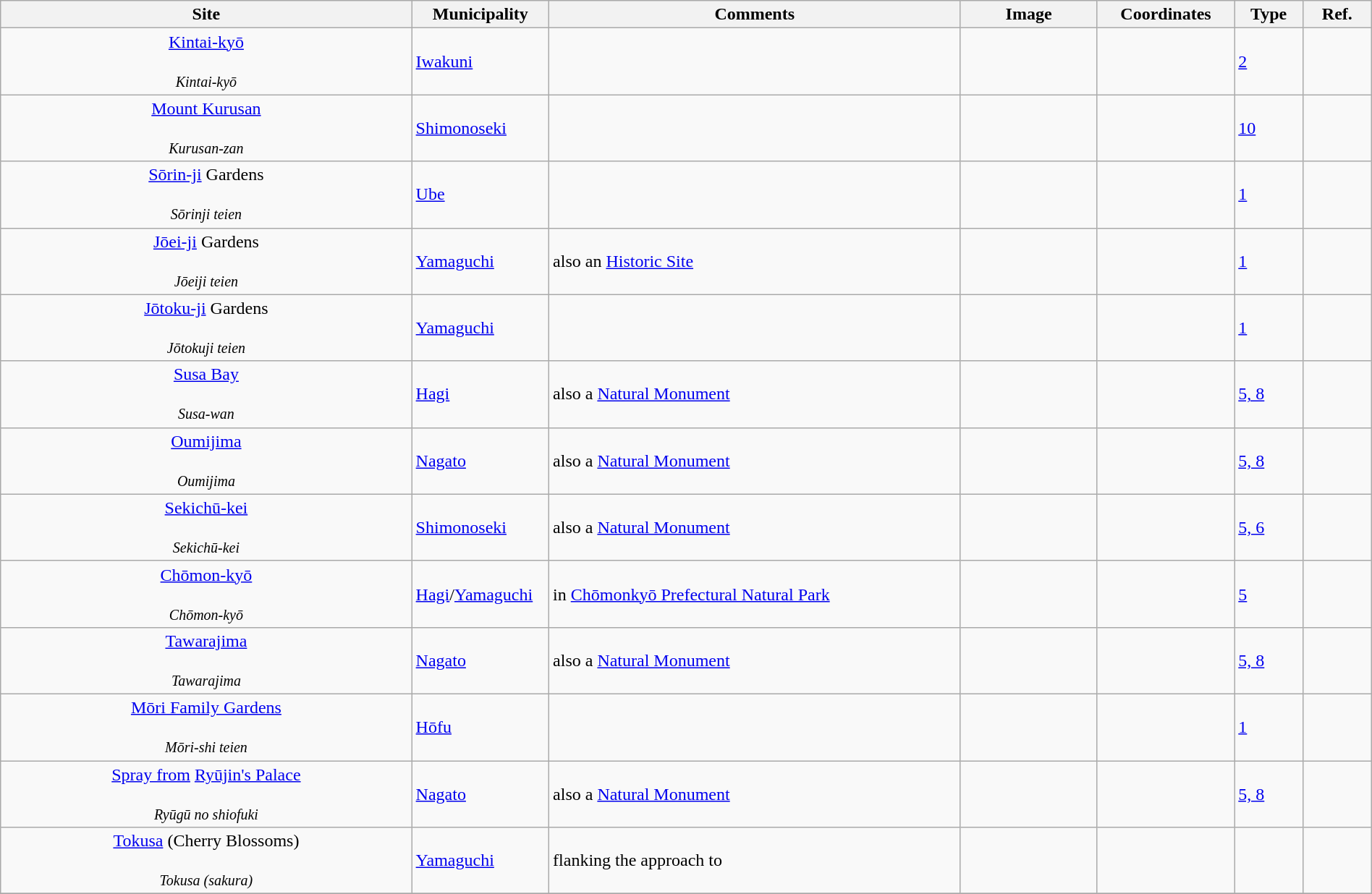<table class="wikitable sortable"  style="width:100%;">
<tr>
<th width="30%" align="left">Site</th>
<th width="10%" align="left">Municipality</th>
<th width="30%" align="left" class="unsortable">Comments</th>
<th width="10%" align="left"  class="unsortable">Image</th>
<th width="10%" align="left" class="unsortable">Coordinates</th>
<th width="5%" align="left">Type</th>
<th width="5%" align="left"  class="unsortable">Ref.</th>
</tr>
<tr>
<td align="center"><a href='#'>Kintai-kyō</a><br><br><small><em>Kintai-kyō</em></small></td>
<td><a href='#'>Iwakuni</a></td>
<td></td>
<td></td>
<td></td>
<td><a href='#'>2</a></td>
<td></td>
</tr>
<tr>
<td align="center"><a href='#'>Mount Kurusan</a><br><br><small><em>Kurusan-zan</em></small></td>
<td><a href='#'>Shimonoseki</a></td>
<td></td>
<td></td>
<td></td>
<td><a href='#'>10</a></td>
<td></td>
</tr>
<tr>
<td align="center"><a href='#'>Sōrin-ji</a> Gardens<br><br><small><em>Sōrinji teien</em></small></td>
<td><a href='#'>Ube</a></td>
<td></td>
<td></td>
<td></td>
<td><a href='#'>1</a></td>
<td></td>
</tr>
<tr>
<td align="center"><a href='#'>Jōei-ji</a> Gardens<br><br><small><em>Jōeiji teien</em></small></td>
<td><a href='#'>Yamaguchi</a></td>
<td>also an <a href='#'>Historic Site</a></td>
<td></td>
<td></td>
<td><a href='#'>1</a></td>
<td></td>
</tr>
<tr>
<td align="center"><a href='#'>Jōtoku-ji</a> Gardens<br><br><small><em>Jōtokuji teien</em></small></td>
<td><a href='#'>Yamaguchi</a></td>
<td></td>
<td></td>
<td></td>
<td><a href='#'>1</a></td>
<td></td>
</tr>
<tr>
<td align="center"><a href='#'>Susa Bay</a><br><br><small><em>Susa-wan</em></small></td>
<td><a href='#'>Hagi</a></td>
<td>also a <a href='#'>Natural Monument</a></td>
<td></td>
<td></td>
<td><a href='#'>5, 8</a></td>
<td></td>
</tr>
<tr>
<td align="center"><a href='#'>Oumijima</a><br><br><small><em>Oumijima</em></small></td>
<td><a href='#'>Nagato</a></td>
<td>also a <a href='#'>Natural Monument</a></td>
<td></td>
<td></td>
<td><a href='#'>5, 8</a></td>
<td></td>
</tr>
<tr>
<td align="center"><a href='#'>Sekichū-kei</a><br><br><small><em>Sekichū-kei</em></small></td>
<td><a href='#'>Shimonoseki</a></td>
<td>also a <a href='#'>Natural Monument</a></td>
<td></td>
<td></td>
<td><a href='#'>5, 6</a></td>
<td></td>
</tr>
<tr>
<td align="center"><a href='#'>Chōmon-kyō</a><br><br><small><em>Chōmon-kyō</em></small></td>
<td><a href='#'>Hagi</a>/<a href='#'>Yamaguchi</a></td>
<td>in <a href='#'>Chōmonkyō Prefectural Natural Park</a></td>
<td></td>
<td></td>
<td><a href='#'>5</a></td>
<td></td>
</tr>
<tr>
<td align="center"><a href='#'>Tawarajima</a><br><br><small><em>Tawarajima</em></small></td>
<td><a href='#'>Nagato</a></td>
<td>also a <a href='#'>Natural Monument</a></td>
<td></td>
<td></td>
<td><a href='#'>5, 8</a></td>
<td></td>
</tr>
<tr>
<td align="center"><a href='#'>Mōri Family Gardens</a><br><br><small><em>Mōri-shi teien</em></small></td>
<td><a href='#'>Hōfu</a></td>
<td></td>
<td></td>
<td></td>
<td><a href='#'>1</a></td>
<td></td>
</tr>
<tr>
<td align="center"><a href='#'>Spray from</a> <a href='#'>Ryūjin's Palace</a><br><br><small><em>Ryūgū no shiofuki</em></small></td>
<td><a href='#'>Nagato</a></td>
<td>also a <a href='#'>Natural Monument</a></td>
<td></td>
<td></td>
<td><a href='#'>5, 8</a></td>
<td></td>
</tr>
<tr>
<td align="center"><a href='#'>Tokusa</a> (Cherry Blossoms)<br><br><small><em>Tokusa (sakura)</em></small></td>
<td><a href='#'>Yamaguchi</a></td>
<td>flanking the approach to </td>
<td></td>
<td></td>
<td></td>
<td></td>
</tr>
<tr>
</tr>
</table>
